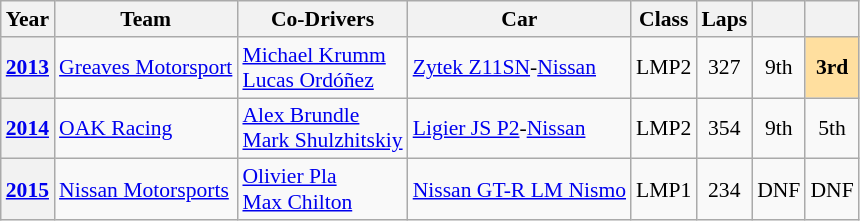<table class="wikitable" style="text-align:center; font-size:90%">
<tr>
<th>Year</th>
<th>Team</th>
<th>Co-Drivers</th>
<th>Car</th>
<th>Class</th>
<th>Laps</th>
<th></th>
<th></th>
</tr>
<tr>
<th><a href='#'>2013</a></th>
<td align="left" nowrap> <a href='#'>Greaves Motorsport</a></td>
<td align="left" nowrap> <a href='#'>Michael Krumm</a><br> <a href='#'>Lucas Ordóñez</a></td>
<td align="left" nowrap><a href='#'>Zytek Z11SN</a>-<a href='#'>Nissan</a></td>
<td>LMP2</td>
<td>327</td>
<td>9th</td>
<td style="background:#FFDF9F;"><strong>3rd</strong></td>
</tr>
<tr>
<th><a href='#'>2014</a></th>
<td align="left" nowrap> <a href='#'>OAK Racing</a></td>
<td align="left" nowrap> <a href='#'>Alex Brundle</a><br> <a href='#'>Mark Shulzhitskiy</a></td>
<td align="left" nowrap><a href='#'>Ligier JS P2</a>-<a href='#'>Nissan</a></td>
<td>LMP2</td>
<td>354</td>
<td>9th</td>
<td>5th</td>
</tr>
<tr>
<th><a href='#'>2015</a></th>
<td align="left" nowrap> <a href='#'>Nissan Motorsports</a></td>
<td align="left" nowrap> <a href='#'>Olivier Pla</a><br> <a href='#'>Max Chilton</a></td>
<td align="left" nowrap><a href='#'>Nissan GT-R LM Nismo</a></td>
<td>LMP1</td>
<td>234</td>
<td>DNF</td>
<td>DNF</td>
</tr>
</table>
